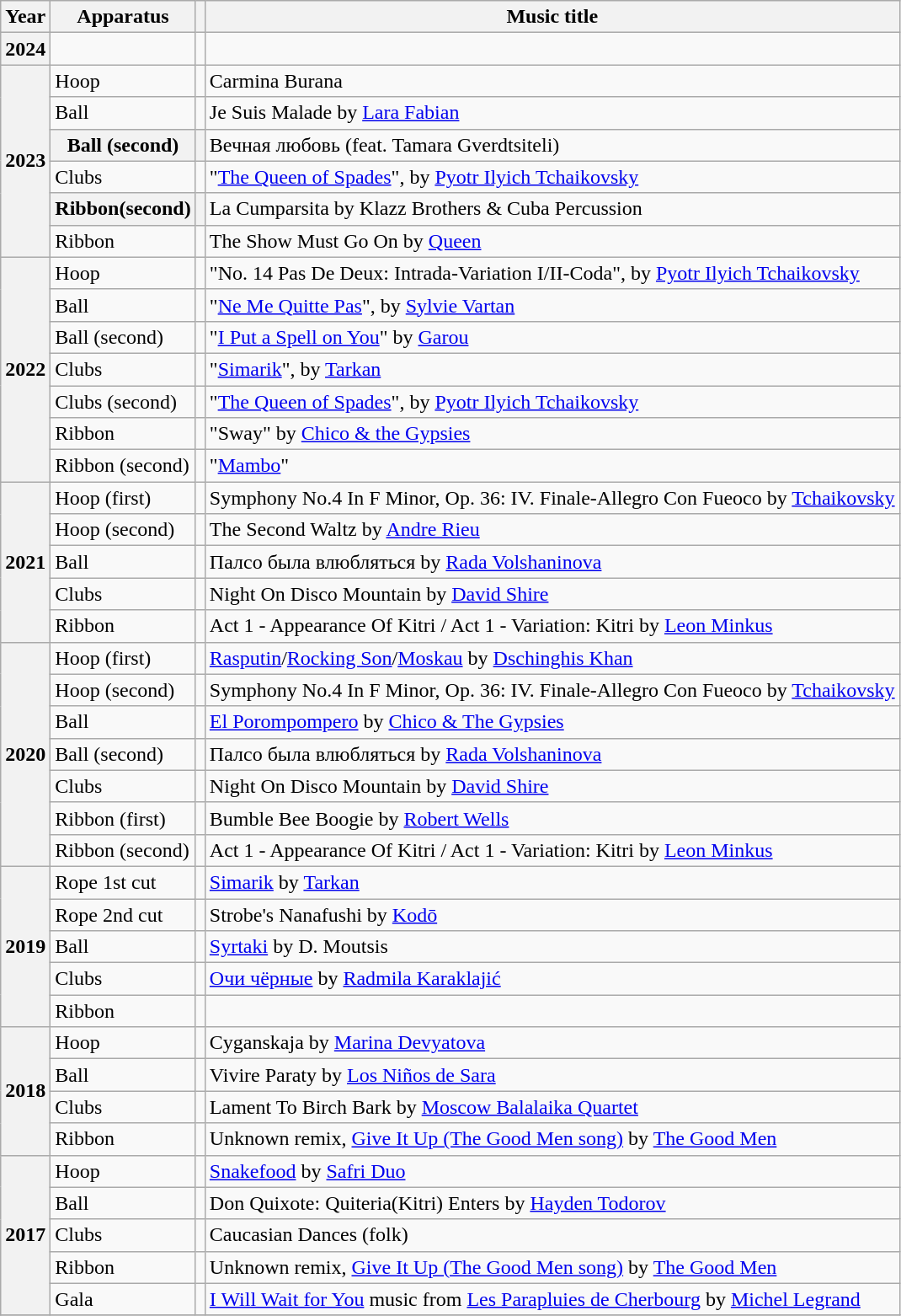<table class="wikitable sortable plainrowheaders">
<tr>
<th scope=col>Year</th>
<th scope=col>Apparatus</th>
<th></th>
<th scope="col">Music title</th>
</tr>
<tr>
<th>2024</th>
<td></td>
<td></td>
<td></td>
</tr>
<tr>
<th rowspan="6">2023</th>
<td>Hoop</td>
<td></td>
<td>Carmina Burana</td>
</tr>
<tr>
<td>Ball</td>
<td></td>
<td>Je Suis Malade by <a href='#'>Lara Fabian</a></td>
</tr>
<tr>
<th>Ball (second)</th>
<th></th>
<td>Вечная любовь (feat. Tamara Gverdtsiteli)</td>
</tr>
<tr>
<td>Clubs</td>
<td></td>
<td>"<a href='#'>The Queen of Spades</a>", by <a href='#'>Pyotr Ilyich Tchaikovsky</a></td>
</tr>
<tr>
<th>Ribbon(second)</th>
<th></th>
<td>La Cumparsita by Klazz Brothers & Cuba Percussion</td>
</tr>
<tr>
<td>Ribbon</td>
<td></td>
<td>The Show Must Go On by <a href='#'>Queen</a></td>
</tr>
<tr>
<th rowspan="7">2022</th>
<td>Hoop</td>
<td></td>
<td>"No. 14 Pas De Deux: Intrada-Variation I/II-Coda", by <a href='#'>Pyotr Ilyich Tchaikovsky</a></td>
</tr>
<tr>
<td>Ball</td>
<td></td>
<td>"<a href='#'>Ne Me Quitte Pas</a>", by <a href='#'>Sylvie Vartan</a></td>
</tr>
<tr>
<td>Ball (second)</td>
<td></td>
<td>"<a href='#'>I Put a Spell on You</a>" by <a href='#'>Garou</a></td>
</tr>
<tr>
<td>Clubs</td>
<td></td>
<td>"<a href='#'>Simarik</a>", by <a href='#'>Tarkan</a></td>
</tr>
<tr>
<td>Clubs (second)</td>
<td></td>
<td>"<a href='#'>The Queen of Spades</a>", by <a href='#'>Pyotr Ilyich Tchaikovsky</a></td>
</tr>
<tr>
<td>Ribbon</td>
<td></td>
<td>"Sway" by <a href='#'>Chico & the Gypsies</a></td>
</tr>
<tr>
<td>Ribbon (second)</td>
<td></td>
<td>"<a href='#'>Mambo</a>"</td>
</tr>
<tr>
<th rowspan="5">2021</th>
<td>Hoop (first)</td>
<td></td>
<td>Symphony No.4 In F Minor, Op. 36: IV. Finale-Allegro Con Fueoco by <a href='#'>Tchaikovsky</a></td>
</tr>
<tr>
<td>Hoop (second)</td>
<td></td>
<td>The Second Waltz by <a href='#'>Andre Rieu</a></td>
</tr>
<tr>
<td>Ball</td>
<td></td>
<td>Палсо была влюбляться by <a href='#'>Rada Volshaninova</a></td>
</tr>
<tr>
<td>Clubs</td>
<td></td>
<td>Night On Disco Mountain by <a href='#'>David Shire</a></td>
</tr>
<tr>
<td>Ribbon</td>
<td></td>
<td>Act 1 - Appearance Of Kitri / Act 1 - Variation: Kitri by <a href='#'>Leon Minkus</a></td>
</tr>
<tr>
<th rowspan="7">2020</th>
<td>Hoop (first)</td>
<td></td>
<td><a href='#'>Rasputin</a>/<a href='#'>Rocking Son</a>/<a href='#'>Moskau</a> by <a href='#'>Dschinghis Khan</a></td>
</tr>
<tr>
<td>Hoop (second)</td>
<td></td>
<td>Symphony No.4 In F Minor, Op. 36: IV. Finale-Allegro Con Fueoco by <a href='#'>Tchaikovsky</a></td>
</tr>
<tr>
<td>Ball</td>
<td></td>
<td><a href='#'>El Porompompero</a> by <a href='#'>Chico & The Gypsies</a></td>
</tr>
<tr>
<td>Ball (second)</td>
<td></td>
<td>Палсо была влюбляться by <a href='#'>Rada Volshaninova</a></td>
</tr>
<tr>
<td>Clubs</td>
<td></td>
<td>Night On Disco Mountain by <a href='#'>David Shire</a></td>
</tr>
<tr>
<td>Ribbon (first)</td>
<td></td>
<td>Bumble Bee Boogie by <a href='#'>Robert Wells</a></td>
</tr>
<tr>
<td>Ribbon (second)</td>
<td></td>
<td>Act 1 - Appearance Of Kitri / Act 1 - Variation: Kitri by <a href='#'>Leon Minkus</a></td>
</tr>
<tr>
<th rowspan="5">2019</th>
<td>Rope 1st cut</td>
<td></td>
<td><a href='#'>Simarik</a> by <a href='#'>Tarkan</a></td>
</tr>
<tr>
<td>Rope 2nd cut</td>
<td></td>
<td>Strobe's Nanafushi by <a href='#'>Kodō</a></td>
</tr>
<tr>
<td>Ball</td>
<td></td>
<td><a href='#'>Syrtaki</a> by D. Moutsis</td>
</tr>
<tr>
<td>Clubs</td>
<td></td>
<td><a href='#'>Очи чёрные</a> by <a href='#'>Radmila Karaklajić</a></td>
</tr>
<tr>
<td>Ribbon</td>
<td></td>
<td></td>
</tr>
<tr>
<th rowspan="4">2018</th>
<td>Hoop</td>
<td></td>
<td>Cyganskaja by <a href='#'>Marina Devyatova</a></td>
</tr>
<tr>
<td>Ball</td>
<td></td>
<td>Vivire Paraty by <a href='#'>Los Niños de Sara</a></td>
</tr>
<tr>
<td>Clubs</td>
<td></td>
<td>Lament To Birch Bark by <a href='#'>Moscow Balalaika Quartet</a></td>
</tr>
<tr>
<td>Ribbon</td>
<td></td>
<td>Unknown remix, <a href='#'>Give It Up (The Good Men song)</a> by <a href='#'>The Good Men</a></td>
</tr>
<tr>
<th rowspan="5">2017</th>
<td>Hoop</td>
<td></td>
<td><a href='#'>Snakefood</a> by <a href='#'>Safri Duo</a></td>
</tr>
<tr>
<td>Ball</td>
<td></td>
<td>Don Quixote: Quiteria(Kitri) Enters by <a href='#'>Hayden Todorov</a></td>
</tr>
<tr>
<td>Clubs</td>
<td></td>
<td>Caucasian Dances (folk)</td>
</tr>
<tr>
<td>Ribbon</td>
<td></td>
<td>Unknown remix, <a href='#'>Give It Up (The Good Men song)</a> by <a href='#'>The Good Men</a></td>
</tr>
<tr>
<td>Gala</td>
<td></td>
<td><a href='#'>I Will Wait for You</a> music from <a href='#'>Les Parapluies de Cherbourg</a> by <a href='#'>Michel Legrand</a></td>
</tr>
<tr>
</tr>
</table>
